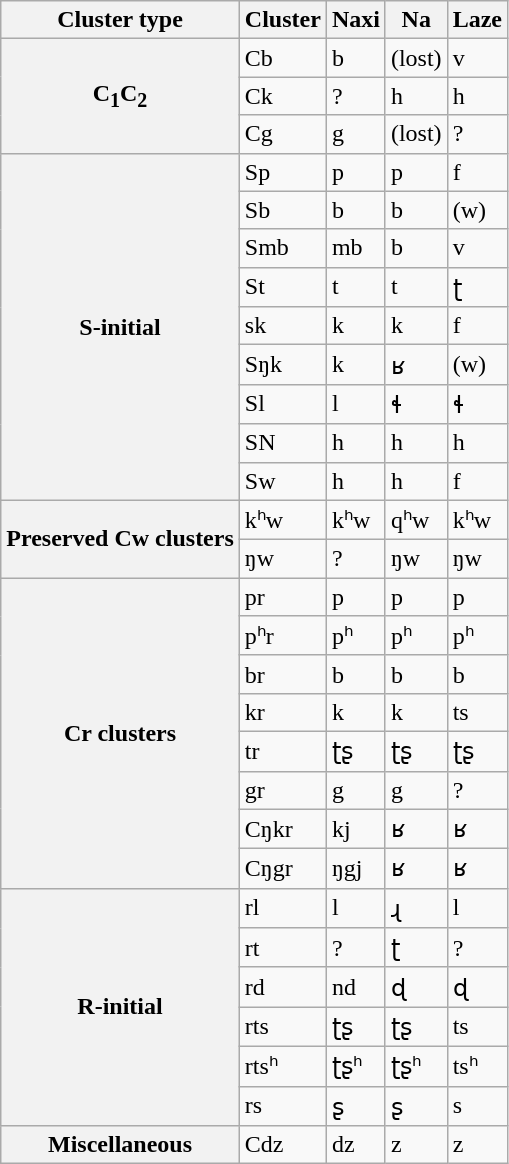<table class="wikitable">
<tr>
<th>Cluster type</th>
<th>Cluster</th>
<th>Naxi</th>
<th>Na</th>
<th>Laze</th>
</tr>
<tr>
<th rowspan=3>C<sub>1</sub>C<sub>2</sub></th>
<td>Cb</td>
<td>b</td>
<td>(lost)</td>
<td>v</td>
</tr>
<tr>
<td>Ck</td>
<td>?</td>
<td>h</td>
<td>h</td>
</tr>
<tr>
<td>Cg</td>
<td>g</td>
<td>(lost)</td>
<td>?</td>
</tr>
<tr>
<th rowspan=9>S-initial</th>
<td>Sp</td>
<td>p</td>
<td>p</td>
<td>f</td>
</tr>
<tr>
<td>Sb</td>
<td>b</td>
<td>b</td>
<td>(w)</td>
</tr>
<tr>
<td>Smb</td>
<td>mb</td>
<td>b</td>
<td>v</td>
</tr>
<tr>
<td>St</td>
<td>t</td>
<td>t</td>
<td>ʈ</td>
</tr>
<tr>
<td>sk</td>
<td>k</td>
<td>k</td>
<td>f</td>
</tr>
<tr>
<td>Sŋk</td>
<td>k</td>
<td>ʁ</td>
<td>(w)</td>
</tr>
<tr>
<td>Sl</td>
<td>l</td>
<td>ɬ</td>
<td>ɬ</td>
</tr>
<tr>
<td>SN</td>
<td>h</td>
<td>h</td>
<td>h</td>
</tr>
<tr>
<td>Sw</td>
<td>h</td>
<td>h</td>
<td>f</td>
</tr>
<tr>
<th rowspan=2>Preserved Cw clusters</th>
<td>kʰw</td>
<td>kʰw</td>
<td>qʰw</td>
<td>kʰw</td>
</tr>
<tr>
<td>ŋw</td>
<td>?</td>
<td>ŋw</td>
<td>ŋw</td>
</tr>
<tr>
<th rowspan=8>Cr clusters</th>
<td>pr</td>
<td>p</td>
<td>p</td>
<td>p</td>
</tr>
<tr>
<td>pʰr</td>
<td>pʰ</td>
<td>pʰ</td>
<td>pʰ</td>
</tr>
<tr>
<td>br</td>
<td>b</td>
<td>b</td>
<td>b</td>
</tr>
<tr>
<td>kr</td>
<td>k</td>
<td>k</td>
<td>ts</td>
</tr>
<tr>
<td>tr</td>
<td>ʈʂ</td>
<td>ʈʂ</td>
<td>ʈʂ</td>
</tr>
<tr>
<td>gr</td>
<td>g</td>
<td>g</td>
<td>?</td>
</tr>
<tr>
<td>Cŋkr</td>
<td>kj</td>
<td>ʁ</td>
<td>ʁ</td>
</tr>
<tr>
<td>Cŋgr</td>
<td>ŋgj</td>
<td>ʁ</td>
<td>ʁ</td>
</tr>
<tr>
<th rowspan=6>R-initial</th>
<td>rl</td>
<td>l</td>
<td>ɻ</td>
<td>l</td>
</tr>
<tr>
<td>rt</td>
<td>?</td>
<td>ʈ</td>
<td>?</td>
</tr>
<tr>
<td>rd</td>
<td>nd</td>
<td>ɖ</td>
<td>ɖ</td>
</tr>
<tr>
<td>rts</td>
<td>ʈʂ</td>
<td>ʈʂ</td>
<td>ts</td>
</tr>
<tr>
<td>rtsʰ</td>
<td>ʈʂʰ</td>
<td>ʈʂʰ</td>
<td>tsʰ</td>
</tr>
<tr>
<td>rs</td>
<td>ʂ</td>
<td>ʂ</td>
<td>s</td>
</tr>
<tr>
<th>Miscellaneous</th>
<td>Cdz</td>
<td>dz</td>
<td>z</td>
<td>z</td>
</tr>
</table>
